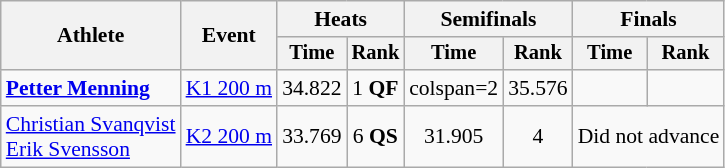<table class="wikitable" style="font-size:90%">
<tr>
<th rowspan="2">Athlete</th>
<th rowspan="2">Event</th>
<th colspan=2>Heats</th>
<th colspan=2>Semifinals</th>
<th colspan=2>Finals</th>
</tr>
<tr style="font-size:95%">
<th>Time</th>
<th>Rank</th>
<th>Time</th>
<th>Rank</th>
<th>Time</th>
<th>Rank</th>
</tr>
<tr align=center>
<td align=left><strong><a href='#'>Petter Menning</a></strong></td>
<td align=left><a href='#'>K1 200 m</a></td>
<td>34.822</td>
<td>1 <strong>QF</strong></td>
<td>colspan=2 </td>
<td>35.576</td>
<td></td>
</tr>
<tr align=center>
<td align=left><a href='#'>Christian Svanqvist</a><br><a href='#'>Erik Svensson</a></td>
<td align=left><a href='#'>K2 200 m</a></td>
<td>33.769</td>
<td>6 <strong>QS</strong></td>
<td>31.905</td>
<td>4</td>
<td colspan=2>Did not advance</td>
</tr>
</table>
